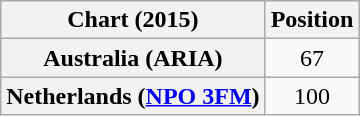<table class="wikitable plainrowheaders" style="text-align:center">
<tr>
<th scope="col">Chart (2015)</th>
<th scope="col">Position</th>
</tr>
<tr>
<th scope="row">Australia (ARIA)</th>
<td>67</td>
</tr>
<tr>
<th scope="row">Netherlands (<a href='#'>NPO 3FM</a>)</th>
<td>100</td>
</tr>
</table>
